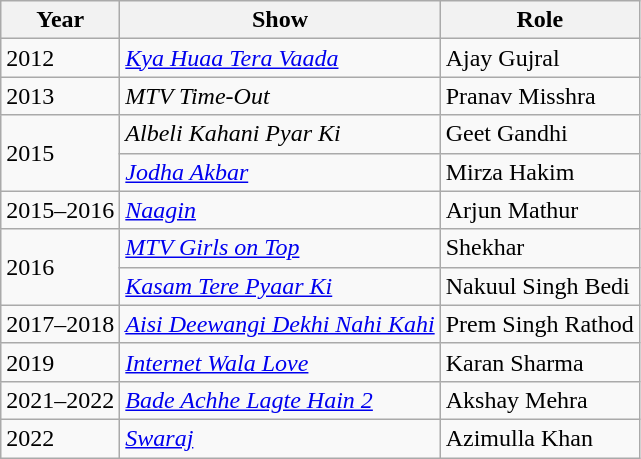<table class="wikitable">
<tr>
<th>Year</th>
<th>Show</th>
<th>Role</th>
</tr>
<tr>
<td>2012</td>
<td><em><a href='#'>Kya Huaa Tera Vaada</a></em></td>
<td>Ajay Gujral</td>
</tr>
<tr>
<td>2013</td>
<td><em>MTV Time-Out</em></td>
<td>Pranav Misshra</td>
</tr>
<tr>
<td rowspan="2">2015</td>
<td><em>Albeli Kahani Pyar Ki</em></td>
<td>Geet Gandhi</td>
</tr>
<tr>
<td><em><a href='#'>Jodha Akbar</a></em></td>
<td>Mirza Hakim</td>
</tr>
<tr>
<td>2015–2016</td>
<td><em><a href='#'>Naagin</a></em></td>
<td>Arjun Mathur</td>
</tr>
<tr>
<td rowspan="2">2016</td>
<td><em><a href='#'>MTV Girls on Top</a></em></td>
<td>Shekhar</td>
</tr>
<tr>
<td><em><a href='#'>Kasam Tere Pyaar Ki</a></em></td>
<td>Nakuul Singh Bedi</td>
</tr>
<tr>
<td>2017–2018</td>
<td><em><a href='#'>Aisi Deewangi Dekhi Nahi Kahi</a></em></td>
<td>Prem Singh Rathod</td>
</tr>
<tr>
<td>2019</td>
<td><em><a href='#'>Internet Wala Love</a></em></td>
<td>Karan Sharma</td>
</tr>
<tr>
<td>2021–2022</td>
<td><em><a href='#'>Bade Achhe Lagte Hain 2</a></em></td>
<td>Akshay Mehra</td>
</tr>
<tr>
<td>2022</td>
<td><em><a href='#'>Swaraj</a></em></td>
<td>Azimulla Khan</td>
</tr>
</table>
